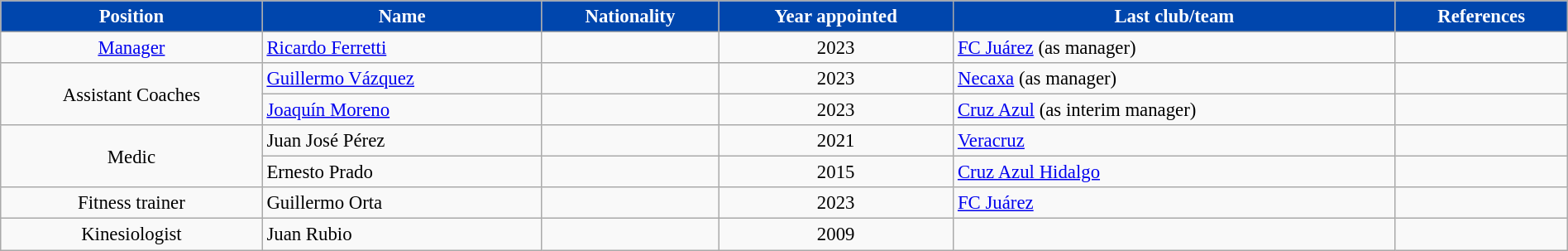<table class="wikitable sortable" style="text-align:center; font-size:95%; width:100%">
<tr>
<th style="background-color:#0046AD; color:#ffffff;" border:2px solid #E41034;">Position</th>
<th style="background-color:#0046AD; color:#ffffff;" border:2px solid #E41034;">Name</th>
<th style="background-color:#0046AD; color:#ffffff;" border:2px solid #E41034;">Nationality</th>
<th style="background-color:#0046AD; color:#ffffff;" border:2px solid #E41034;">Year appointed</th>
<th style="background-color:#0046AD; color:#ffffff;" border:2px solid #E41034;">Last club/team</th>
<th style="background-color:#0046AD; color:#ffffff;" border:2px solid #E41034;" class="unsortable">References</th>
</tr>
<tr>
<td><a href='#'>Manager</a></td>
<td style="text-align:left;" data-sort-value="Ferretti"><a href='#'>Ricardo Ferretti</a></td>
<td style="text-align:left;"></td>
<td>2023</td>
<td style="text-align:left;"> <a href='#'>FC Juárez</a> (as manager)</td>
<td></td>
</tr>
<tr>
<td rowspan="2">Assistant Coaches</td>
<td style="text-align:left;" data-sort-value="Vázquez"><a href='#'>Guillermo Vázquez</a></td>
<td style="text-align:left;"></td>
<td>2023</td>
<td style="text-align:left;"> <a href='#'>Necaxa</a> (as manager)</td>
<td></td>
</tr>
<tr>
<td style="text-align:left;" data-sort-value="Moreno"><a href='#'>Joaquín Moreno</a></td>
<td style="text-align:left;"></td>
<td>2023</td>
<td style="text-align:left;"> <a href='#'>Cruz Azul</a> (as interim manager)</td>
<td></td>
</tr>
<tr>
<td rowspan="2">Medic</td>
<td style="text-align:left;" data-sort-value="Pérez">Juan José Pérez</td>
<td style="text-align:left;"></td>
<td>2021</td>
<td style="text-align:left;"> <a href='#'>Veracruz</a></td>
<td></td>
</tr>
<tr>
<td style="text-align:left;" data-sort-value="Prado">Ernesto Prado</td>
<td style="text-align:left;"></td>
<td>2015</td>
<td style="text-align:left;"> <a href='#'>Cruz Azul Hidalgo</a></td>
<td></td>
</tr>
<tr>
<td>Fitness trainer</td>
<td style="text-align:left;" data-sort-value="Orta">Guillermo Orta</td>
<td style="text-align:left;"></td>
<td>2023</td>
<td style="text-align:left;"> <a href='#'>FC Juárez</a></td>
<td></td>
</tr>
<tr>
<td>Kinesiologist</td>
<td style="text-align:left;" data-sort-value="Rubio">Juan Rubio</td>
<td style="text-align:left;"></td>
<td>2009</td>
<td style="text-align:left;"></td>
<td></td>
</tr>
</table>
